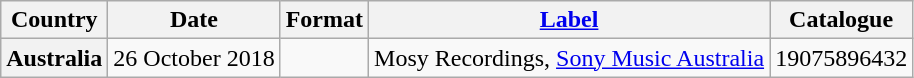<table class="wikitable plainrowheaders">
<tr>
<th scope="col">Country</th>
<th scope="col">Date</th>
<th scope="col">Format</th>
<th scope="col"><a href='#'>Label</a></th>
<th scope="col">Catalogue</th>
</tr>
<tr>
<th scope="row">Australia</th>
<td>26 October 2018</td>
<td></td>
<td>Mosy Recordings, <a href='#'>Sony Music Australia</a></td>
<td>19075896432</td>
</tr>
</table>
